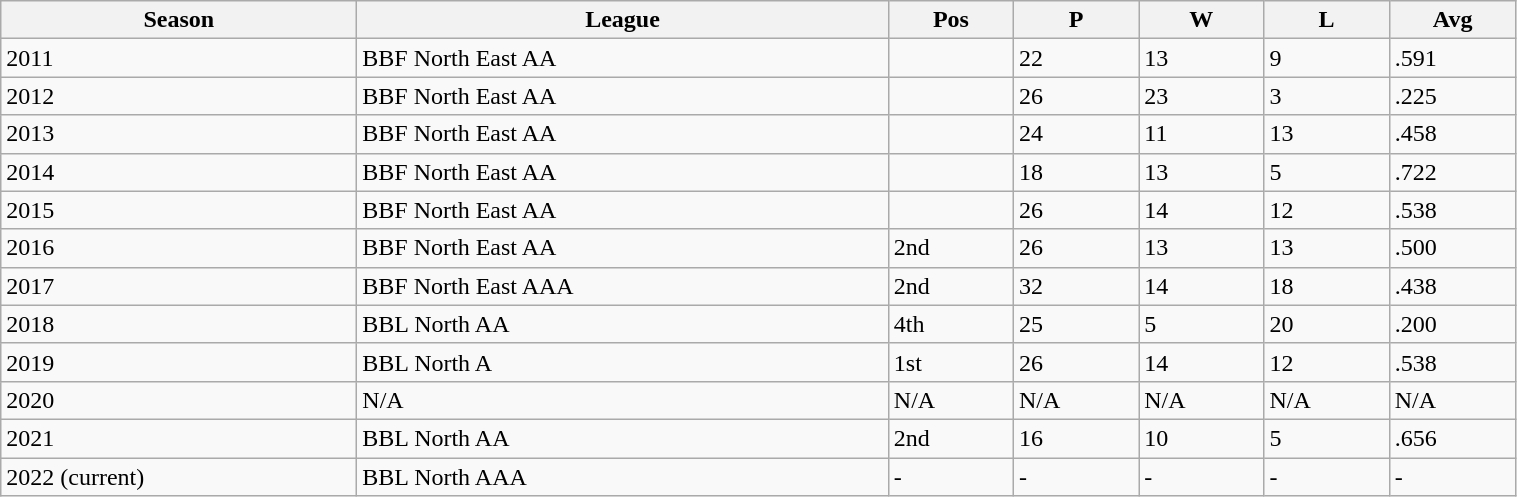<table class="wikitable" style="width:80%">
<tr>
<th>Season</th>
<th>League</th>
<th>Pos</th>
<th>P</th>
<th>W</th>
<th>L</th>
<th>Avg</th>
</tr>
<tr>
<td>2011</td>
<td>BBF North East AA</td>
<td></td>
<td>22</td>
<td>13</td>
<td>9</td>
<td>.591</td>
</tr>
<tr>
<td>2012</td>
<td>BBF North East AA</td>
<td></td>
<td>26</td>
<td>23</td>
<td>3</td>
<td>.225</td>
</tr>
<tr>
<td>2013</td>
<td>BBF North East AA</td>
<td></td>
<td>24</td>
<td>11</td>
<td>13</td>
<td>.458</td>
</tr>
<tr>
<td>2014</td>
<td>BBF North East AA</td>
<td></td>
<td>18</td>
<td>13</td>
<td>5</td>
<td>.722</td>
</tr>
<tr>
<td>2015</td>
<td>BBF North East AA</td>
<td></td>
<td>26</td>
<td>14</td>
<td>12</td>
<td>.538</td>
</tr>
<tr>
<td>2016</td>
<td>BBF North East AA</td>
<td>2nd</td>
<td>26</td>
<td>13</td>
<td>13</td>
<td>.500</td>
</tr>
<tr>
<td>2017</td>
<td>BBF North East AAA</td>
<td>2nd</td>
<td>32</td>
<td>14</td>
<td>18</td>
<td>.438</td>
</tr>
<tr>
<td>2018</td>
<td>BBL North AA</td>
<td>4th</td>
<td>25</td>
<td>5</td>
<td>20</td>
<td>.200</td>
</tr>
<tr>
<td>2019</td>
<td>BBL North A</td>
<td>1st</td>
<td>26</td>
<td>14</td>
<td>12</td>
<td>.538</td>
</tr>
<tr>
<td>2020</td>
<td>N/A</td>
<td>N/A</td>
<td>N/A</td>
<td>N/A</td>
<td>N/A</td>
<td>N/A</td>
</tr>
<tr>
<td>2021</td>
<td>BBL North AA</td>
<td>2nd</td>
<td>16</td>
<td>10</td>
<td>5</td>
<td>.656</td>
</tr>
<tr>
<td>2022 (current)</td>
<td>BBL North AAA</td>
<td>-</td>
<td>-</td>
<td>-</td>
<td>-</td>
<td>-</td>
</tr>
</table>
